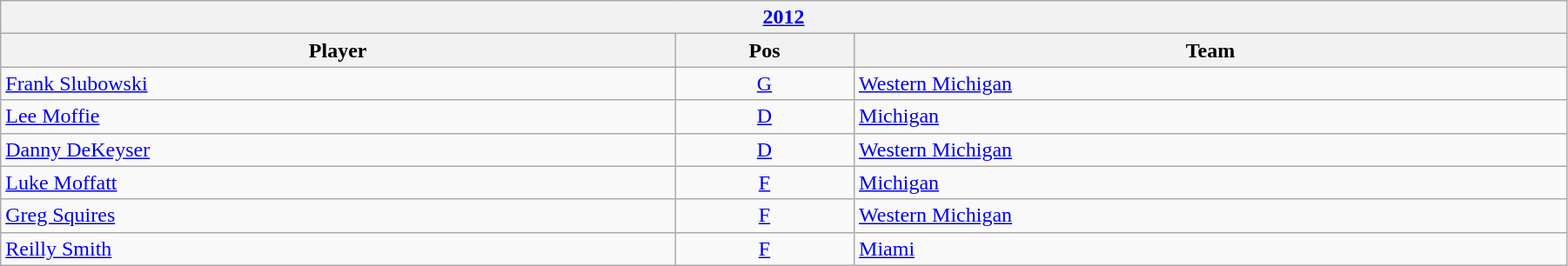<table class="wikitable" width=95%>
<tr>
<th colspan=3><a href='#'>2012</a></th>
</tr>
<tr>
<th>Player</th>
<th>Pos</th>
<th>Team</th>
</tr>
<tr>
<td><a href='#'>Frank Slubowski</a></td>
<td style="text-align:center;"><a href='#'>G</a></td>
<td><a href='#'>Western Michigan</a></td>
</tr>
<tr>
<td><a href='#'>Lee Moffie</a></td>
<td style="text-align:center;"><a href='#'>D</a></td>
<td><a href='#'>Michigan</a></td>
</tr>
<tr>
<td><a href='#'>Danny DeKeyser</a></td>
<td style="text-align:center;"><a href='#'>D</a></td>
<td><a href='#'>Western Michigan</a></td>
</tr>
<tr>
<td><a href='#'>Luke Moffatt</a></td>
<td style="text-align:center;"><a href='#'>F</a></td>
<td><a href='#'>Michigan</a></td>
</tr>
<tr>
<td><a href='#'>Greg Squires</a></td>
<td style="text-align:center;"><a href='#'>F</a></td>
<td><a href='#'>Western Michigan</a></td>
</tr>
<tr>
<td><a href='#'>Reilly Smith</a></td>
<td style="text-align:center;"><a href='#'>F</a></td>
<td><a href='#'>Miami</a></td>
</tr>
</table>
